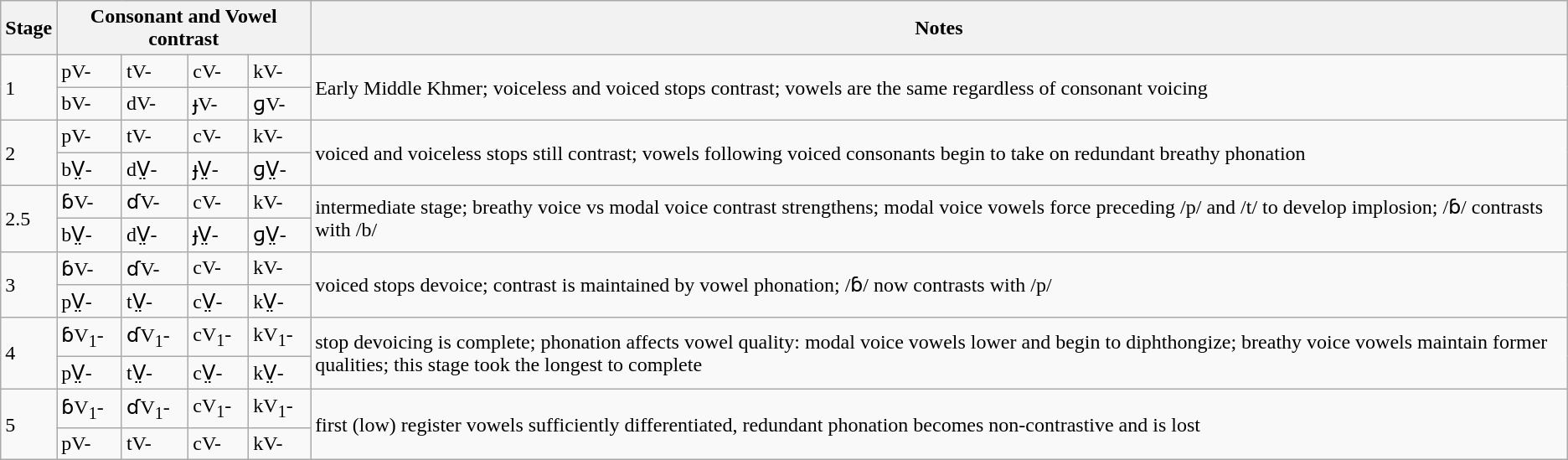<table class="wikitable">
<tr>
<th>Stage</th>
<th colspan=4>Consonant and Vowel contrast</th>
<th>Notes</th>
</tr>
<tr>
<td rowspan="2">1</td>
<td>pV-</td>
<td>tV-</td>
<td>cV-</td>
<td>kV-</td>
<td rowspan="2">Early Middle Khmer; voiceless and voiced stops contrast; vowels are the same regardless of consonant voicing</td>
</tr>
<tr>
<td>bV-</td>
<td>dV-</td>
<td>ɟV-</td>
<td>ɡV-</td>
</tr>
<tr>
<td rowspan="2">2</td>
<td>pV-</td>
<td>tV-</td>
<td>cV-</td>
<td>kV-</td>
<td rowspan="2">voiced and voiceless stops still contrast; vowels following voiced consonants begin to take on redundant breathy phonation</td>
</tr>
<tr>
<td>bV̤-</td>
<td>dV̤-</td>
<td>ɟV̤-</td>
<td>ɡV̤-</td>
</tr>
<tr>
<td rowspan="2">2.5</td>
<td>ɓV-</td>
<td>ɗV-</td>
<td>cV-</td>
<td>kV-</td>
<td rowspan="2">intermediate stage; breathy voice vs modal voice contrast strengthens; modal voice vowels force preceding /p/ and /t/ to develop implosion; /ɓ/ contrasts with /b/</td>
</tr>
<tr>
<td>bV̤-</td>
<td>dV̤-</td>
<td>ɟV̤-</td>
<td>ɡV̤-</td>
</tr>
<tr>
<td rowspan="2">3</td>
<td>ɓV-</td>
<td>ɗV-</td>
<td>cV-</td>
<td>kV-</td>
<td rowspan="2">voiced stops devoice; contrast is maintained by vowel phonation; /ɓ/ now contrasts with /p/</td>
</tr>
<tr>
<td>pV̤-</td>
<td>tV̤-</td>
<td>cV̤-</td>
<td>kV̤-</td>
</tr>
<tr>
<td rowspan="2">4</td>
<td>ɓV<sub>1</sub>-</td>
<td>ɗV<sub>1</sub>-</td>
<td>cV<sub>1</sub>-</td>
<td>kV<sub>1</sub>-</td>
<td rowspan="2">stop devoicing is complete; phonation affects vowel quality: modal voice vowels lower and begin to diphthongize; breathy voice vowels maintain former qualities; this stage took the longest to complete</td>
</tr>
<tr>
<td>pV̤-</td>
<td>tV̤-</td>
<td>cV̤-</td>
<td>kV̤-</td>
</tr>
<tr>
<td rowspan="2">5</td>
<td>ɓV<sub>1</sub>-</td>
<td>ɗV<sub>1</sub>-</td>
<td>cV<sub>1</sub>-</td>
<td>kV<sub>1</sub>-</td>
<td rowspan="2">first (low) register vowels sufficiently differentiated, redundant phonation becomes non-contrastive and is lost</td>
</tr>
<tr>
<td>pV-</td>
<td>tV-</td>
<td>cV-</td>
<td>kV-</td>
</tr>
</table>
